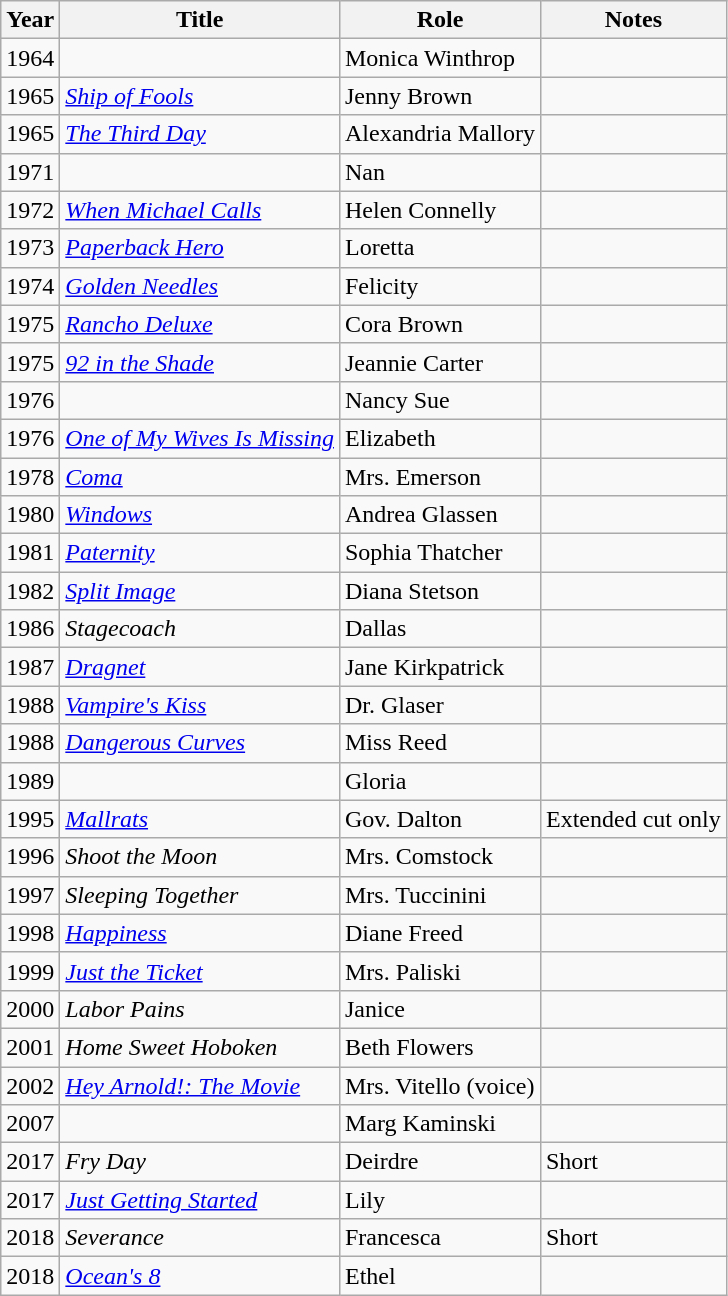<table class="wikitable sortable">
<tr>
<th>Year</th>
<th>Title</th>
<th>Role</th>
<th class="unsortable">Notes</th>
</tr>
<tr>
<td>1964</td>
<td><em></em></td>
<td>Monica Winthrop</td>
<td></td>
</tr>
<tr>
<td>1965</td>
<td><em><a href='#'>Ship of Fools</a></em></td>
<td>Jenny Brown</td>
<td></td>
</tr>
<tr>
<td>1965</td>
<td><em><a href='#'>The Third Day</a></em></td>
<td>Alexandria Mallory</td>
<td></td>
</tr>
<tr>
<td>1971</td>
<td><em></em></td>
<td>Nan</td>
<td></td>
</tr>
<tr>
<td>1972</td>
<td><em><a href='#'>When Michael Calls</a></em></td>
<td>Helen Connelly</td>
<td></td>
</tr>
<tr>
<td>1973</td>
<td><em><a href='#'>Paperback Hero</a></em></td>
<td>Loretta</td>
<td></td>
</tr>
<tr>
<td>1974</td>
<td><em><a href='#'>Golden Needles</a></em></td>
<td>Felicity</td>
<td></td>
</tr>
<tr>
<td>1975</td>
<td><em><a href='#'>Rancho Deluxe</a></em></td>
<td>Cora Brown</td>
<td></td>
</tr>
<tr>
<td>1975</td>
<td><em><a href='#'>92 in the Shade</a></em></td>
<td>Jeannie Carter</td>
<td></td>
</tr>
<tr>
<td>1976</td>
<td><em></em></td>
<td>Nancy Sue</td>
<td></td>
</tr>
<tr>
<td>1976</td>
<td><em><a href='#'>One of My Wives Is Missing</a></em></td>
<td>Elizabeth</td>
<td></td>
</tr>
<tr>
<td>1978</td>
<td><em><a href='#'>Coma</a></em></td>
<td>Mrs. Emerson</td>
<td></td>
</tr>
<tr>
<td>1980</td>
<td><em><a href='#'>Windows</a></em></td>
<td>Andrea Glassen</td>
<td></td>
</tr>
<tr>
<td>1981</td>
<td><em><a href='#'>Paternity</a></em></td>
<td>Sophia Thatcher</td>
<td></td>
</tr>
<tr>
<td>1982</td>
<td><em><a href='#'>Split Image</a></em></td>
<td>Diana Stetson</td>
<td></td>
</tr>
<tr>
<td>1986</td>
<td><em>Stagecoach</em></td>
<td>Dallas</td>
<td></td>
</tr>
<tr>
<td>1987</td>
<td><em><a href='#'>Dragnet</a></em></td>
<td>Jane Kirkpatrick</td>
<td></td>
</tr>
<tr>
<td>1988</td>
<td><em><a href='#'>Vampire's Kiss</a></em></td>
<td>Dr. Glaser</td>
<td></td>
</tr>
<tr>
<td>1988</td>
<td><em><a href='#'>Dangerous Curves</a></em></td>
<td>Miss Reed</td>
<td></td>
</tr>
<tr>
<td>1989</td>
<td><em></em></td>
<td>Gloria</td>
<td></td>
</tr>
<tr>
<td>1995</td>
<td><em><a href='#'>Mallrats</a></em></td>
<td>Gov. Dalton</td>
<td>Extended cut only</td>
</tr>
<tr>
<td>1996</td>
<td><em>Shoot the Moon</em></td>
<td>Mrs. Comstock</td>
<td></td>
</tr>
<tr>
<td>1997</td>
<td><em>Sleeping Together</em></td>
<td>Mrs. Tuccinini</td>
<td></td>
</tr>
<tr>
<td>1998</td>
<td><em><a href='#'>Happiness</a></em></td>
<td>Diane Freed</td>
<td></td>
</tr>
<tr>
<td>1999</td>
<td><em><a href='#'>Just the Ticket</a></em></td>
<td>Mrs. Paliski</td>
<td></td>
</tr>
<tr>
<td>2000</td>
<td><em>Labor Pains</em></td>
<td>Janice</td>
<td></td>
</tr>
<tr>
<td>2001</td>
<td><em>Home Sweet Hoboken</em></td>
<td>Beth Flowers</td>
<td></td>
</tr>
<tr>
<td>2002</td>
<td><em><a href='#'>Hey Arnold!: The Movie</a></em></td>
<td>Mrs. Vitello (voice)</td>
<td></td>
</tr>
<tr>
<td>2007</td>
<td><em></em></td>
<td>Marg Kaminski</td>
<td></td>
</tr>
<tr>
<td>2017</td>
<td><em>Fry Day</em></td>
<td>Deirdre</td>
<td>Short</td>
</tr>
<tr>
<td>2017</td>
<td><em><a href='#'>Just Getting Started</a></em></td>
<td>Lily</td>
<td></td>
</tr>
<tr>
<td>2018</td>
<td><em>Severance</em></td>
<td>Francesca</td>
<td>Short</td>
</tr>
<tr>
<td>2018</td>
<td><em><a href='#'>Ocean's 8</a></em></td>
<td>Ethel</td>
<td></td>
</tr>
</table>
